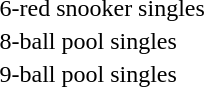<table>
<tr>
<td>6-red snooker singles</td>
<td></td>
<td></td>
<td></td>
</tr>
<tr>
<td>8-ball pool singles</td>
<td></td>
<td></td>
<td></td>
</tr>
<tr>
<td>9-ball pool singles</td>
<td></td>
<td></td>
<td></td>
</tr>
</table>
